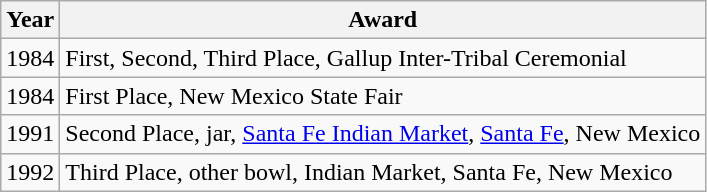<table class = "wikitable">
<tr>
<th>Year</th>
<th>Award</th>
</tr>
<tr>
<td>1984</td>
<td>First, Second, Third Place, Gallup Inter-Tribal Ceremonial</td>
</tr>
<tr>
<td>1984</td>
<td>First Place, New Mexico State Fair</td>
</tr>
<tr>
<td>1991</td>
<td>Second Place, jar, <a href='#'>Santa Fe Indian Market</a>, <a href='#'>Santa Fe</a>, New Mexico</td>
</tr>
<tr>
<td>1992</td>
<td>Third Place, other bowl, Indian Market, Santa Fe, New Mexico</td>
</tr>
</table>
